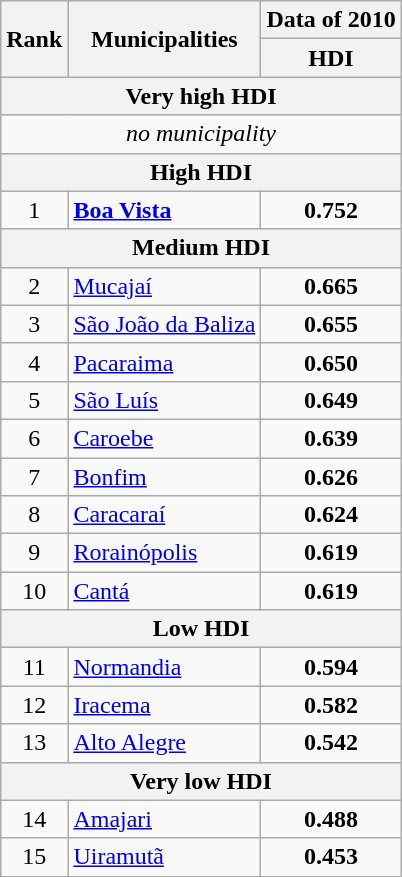<table class="wikitable">
<tr>
<th rowspan="2">Rank</th>
<th rowspan="2">Municipalities</th>
<th>Data of 2010</th>
</tr>
<tr>
<th>HDI</th>
</tr>
<tr>
<th colspan="3"><strong><span>Very high HDI</span></strong></th>
</tr>
<tr>
<td colspan="3" style="text-align:center;"><em>no municipality</em></td>
</tr>
<tr>
<th colspan="3"><strong><span>High HDI</span></strong></th>
</tr>
<tr>
<td style="text-align:center">1</td>
<td><strong><a href='#'>Boa Vista</a></strong></td>
<td style="text-align:center"><strong>0.752</strong></td>
</tr>
<tr>
<th colspan="3"><span><strong>Medium HDI</strong></span></th>
</tr>
<tr>
<td style="text-align:center">2</td>
<td><a href='#'>Mucajaí</a></td>
<td style="text-align:center"><strong>0.665</strong></td>
</tr>
<tr>
<td style="text-align:center">3</td>
<td><a href='#'>São João da Baliza</a></td>
<td style="text-align:center"><strong>0.655</strong></td>
</tr>
<tr>
<td style="text-align:center">4</td>
<td><a href='#'>Pacaraima</a></td>
<td style="text-align:center"><strong>0.650</strong></td>
</tr>
<tr>
<td style="text-align:center">5</td>
<td><a href='#'>São Luís</a></td>
<td style="text-align:center"><strong>0.649</strong></td>
</tr>
<tr>
<td style="text-align:center">6</td>
<td><a href='#'>Caroebe</a></td>
<td style="text-align:center"><strong>0.639</strong></td>
</tr>
<tr>
<td style="text-align:center">7</td>
<td><a href='#'>Bonfim</a></td>
<td style="text-align:center"><strong>0.626</strong></td>
</tr>
<tr>
<td style="text-align:center">8</td>
<td><a href='#'>Caracaraí</a></td>
<td style="text-align:center"><strong>0.624</strong></td>
</tr>
<tr>
<td style="text-align:center">9</td>
<td><a href='#'>Rorainópolis</a></td>
<td style="text-align:center"><strong>0.619</strong></td>
</tr>
<tr>
<td style="text-align:center">10</td>
<td><a href='#'>Cantá</a></td>
<td style="text-align:center"><strong>0.619</strong></td>
</tr>
<tr>
<th colspan="3"><strong><span>Low HDI</span></strong></th>
</tr>
<tr>
<td style="text-align:center">11</td>
<td><a href='#'>Normandia</a></td>
<td style="text-align:center"><strong>0.594</strong></td>
</tr>
<tr>
<td style="text-align:center">12</td>
<td><a href='#'>Iracema</a></td>
<td style="text-align:center"><strong>0.582</strong></td>
</tr>
<tr>
<td style="text-align:center">13</td>
<td><a href='#'>Alto Alegre</a></td>
<td style="text-align:center"><strong>0.542</strong></td>
</tr>
<tr>
<th colspan="3"><strong><span>Very low HDI</span></strong></th>
</tr>
<tr>
<td style="text-align:center">14</td>
<td><a href='#'>Amajari</a></td>
<td style="text-align:center"><strong>0.488</strong></td>
</tr>
<tr>
<td style="text-align:center">15</td>
<td><a href='#'>Uiramutã</a></td>
<td style="text-align:center"><strong>0.453</strong></td>
</tr>
</table>
